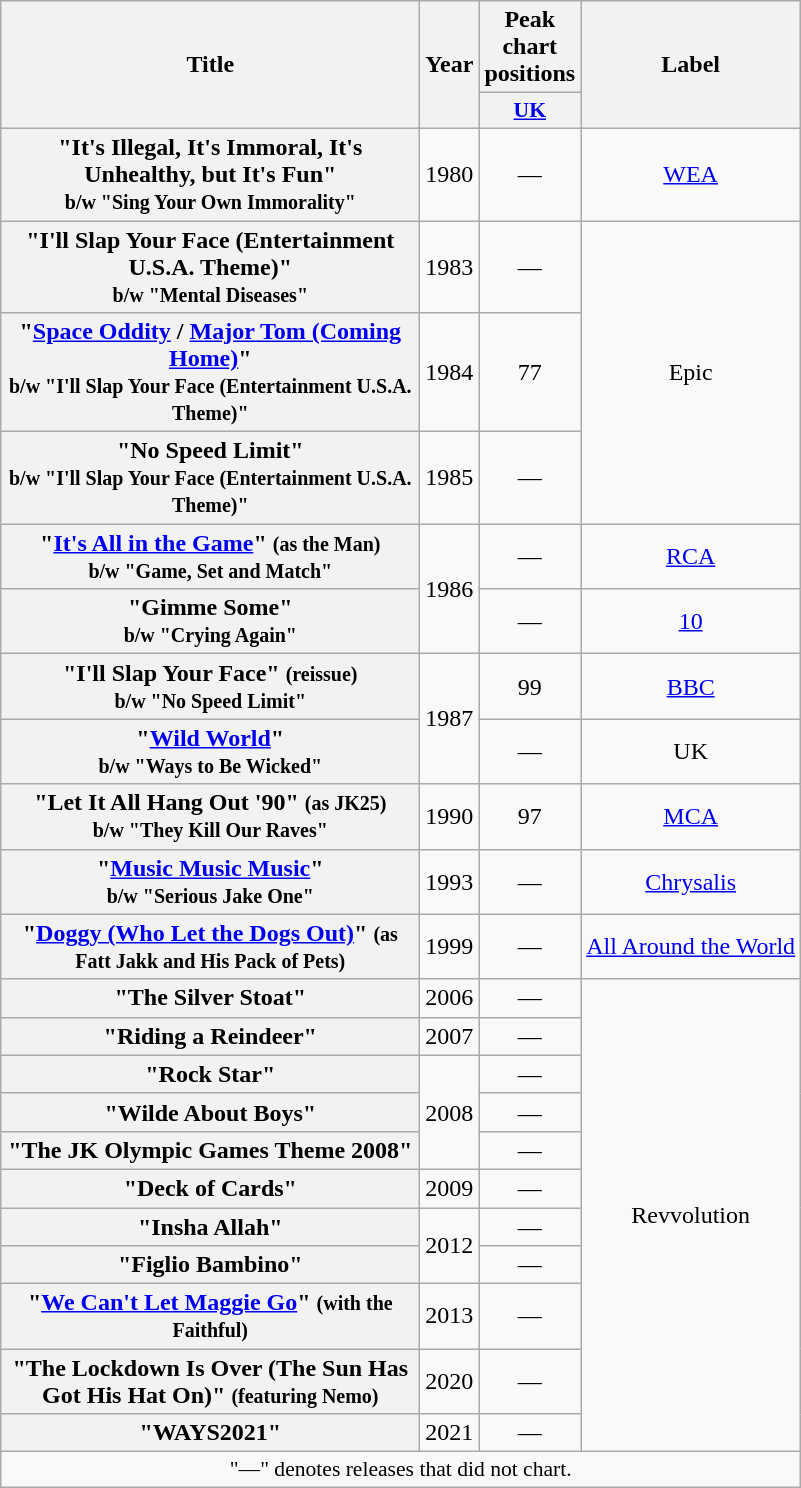<table class="wikitable plainrowheaders" style="text-align:center;">
<tr>
<th rowspan="2" scope="col" style="width:17em;">Title</th>
<th rowspan="2" scope="col" style="width:2em;">Year</th>
<th>Peak chart positions</th>
<th rowspan="2">Label</th>
</tr>
<tr>
<th scope="col" style="width:2em;font-size:90%;"><a href='#'>UK</a><br></th>
</tr>
<tr>
<th scope="row">"It's Illegal, It's Immoral, It's Unhealthy, but It's Fun"<br><small>b/w "Sing Your Own Immorality"</small></th>
<td>1980</td>
<td>—</td>
<td><a href='#'>WEA</a></td>
</tr>
<tr>
<th scope="row">"I'll Slap Your Face (Entertainment U.S.A. Theme)"<br><small>b/w "Mental Diseases"</small></th>
<td>1983</td>
<td>—</td>
<td rowspan="3">Epic</td>
</tr>
<tr>
<th scope="row">"<a href='#'>Space Oddity</a> / <a href='#'>Major Tom (Coming Home)</a>"<br><small>b/w "I'll Slap Your Face (Entertainment U.S.A. Theme)"</small></th>
<td>1984</td>
<td>77</td>
</tr>
<tr>
<th scope="row">"No Speed Limit"<br><small>b/w "I'll Slap Your Face (Entertainment U.S.A. Theme)"</small></th>
<td>1985</td>
<td>—</td>
</tr>
<tr>
<th scope="row">"<a href='#'>It's All in the Game</a>" <small>(as the Man)</small><br><small>b/w "Game, Set and Match"</small></th>
<td rowspan="2">1986</td>
<td>—</td>
<td><a href='#'>RCA</a></td>
</tr>
<tr>
<th scope="row">"Gimme Some"<br><small>b/w "Crying Again"</small></th>
<td>—</td>
<td><a href='#'>10</a></td>
</tr>
<tr>
<th scope="row">"I'll Slap Your Face" <small>(reissue)</small><br><small>b/w "No Speed Limit"</small></th>
<td rowspan="2">1987</td>
<td>99</td>
<td><a href='#'>BBC</a></td>
</tr>
<tr>
<th scope="row">"<a href='#'>Wild World</a>"<br><small>b/w "Ways to Be Wicked"</small></th>
<td>—</td>
<td>UK</td>
</tr>
<tr>
<th scope="row">"Let It All Hang Out '90" <small>(as JK25)</small><br><small>b/w "They Kill Our Raves"</small></th>
<td>1990</td>
<td>97</td>
<td><a href='#'>MCA</a></td>
</tr>
<tr>
<th scope="row">"<a href='#'>Music Music Music</a>"<br><small>b/w "Serious Jake One"</small></th>
<td>1993</td>
<td>—</td>
<td><a href='#'>Chrysalis</a></td>
</tr>
<tr>
<th scope="row">"<a href='#'>Doggy (Who Let the Dogs Out)</a>" <small>(as Fatt Jakk and His Pack of Pets)</small></th>
<td>1999</td>
<td>—</td>
<td><a href='#'>All Around the World</a></td>
</tr>
<tr>
<th scope="row">"The Silver Stoat"</th>
<td>2006</td>
<td>—</td>
<td rowspan="11">Revvolution</td>
</tr>
<tr>
<th scope="row">"Riding a Reindeer"</th>
<td>2007</td>
<td>—</td>
</tr>
<tr>
<th scope="row">"Rock Star"</th>
<td rowspan="3">2008</td>
<td>—</td>
</tr>
<tr>
<th scope="row">"Wilde About Boys"</th>
<td>—</td>
</tr>
<tr>
<th scope="row">"The JK Olympic Games Theme 2008"</th>
<td>—</td>
</tr>
<tr>
<th scope="row">"Deck of Cards"</th>
<td>2009</td>
<td>—</td>
</tr>
<tr>
<th scope="row">"Insha Allah"</th>
<td rowspan="2">2012</td>
<td>—</td>
</tr>
<tr>
<th scope="row">"Figlio Bambino"</th>
<td>—</td>
</tr>
<tr>
<th scope="row">"<a href='#'>We Can't Let Maggie Go</a>" <small>(with the Faithful)</small></th>
<td>2013</td>
<td>—</td>
</tr>
<tr>
<th scope="row">"The Lockdown Is Over (The Sun Has Got His Hat On)" <small>(featuring Nemo)</small></th>
<td>2020</td>
<td>—</td>
</tr>
<tr>
<th scope="row">"WAYS2021"</th>
<td>2021</td>
<td>—</td>
</tr>
<tr>
<td colspan="4" style="font-size:90%">"—" denotes releases that did not chart.</td>
</tr>
</table>
